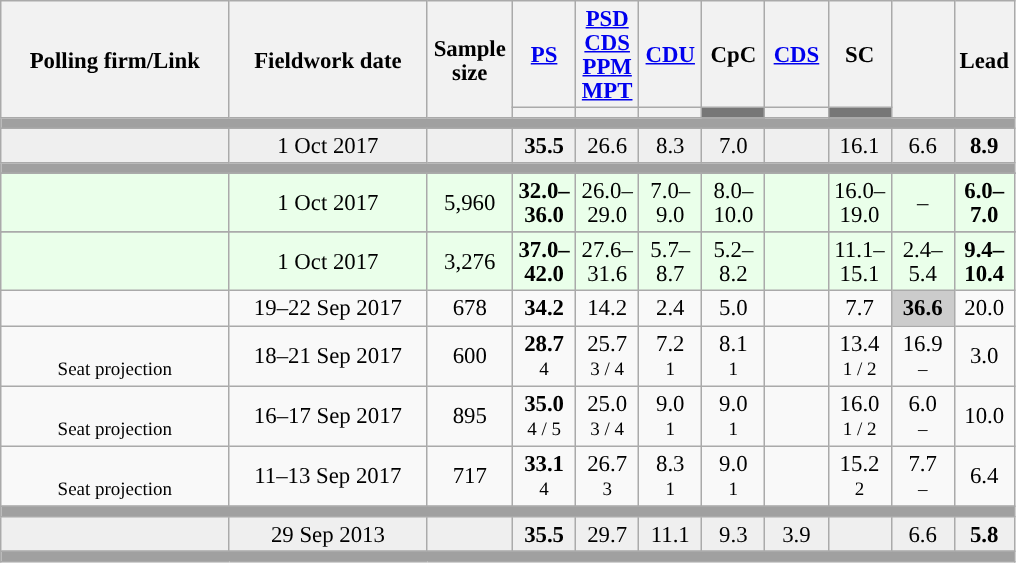<table class="wikitable collapsible sortable" style="text-align:center; font-size:95%; line-height:16px;">
<tr style="height:42px;">
<th style="width:145px;" rowspan="2">Polling firm/Link</th>
<th style="width:125px;" rowspan="2">Fieldwork date</th>
<th class="unsortable" style="width:50px;" rowspan="2">Sample size</th>
<th class="unsortable" style="width:35px;"><a href='#'>PS</a></th>
<th class="unsortable" style="width:35px;"><a href='#'>PSD</a><br><a href='#'>CDS</a><br><a href='#'>PPM</a><br><a href='#'>MPT</a></th>
<th class="unsortable" style="width:35px;"><a href='#'>CDU</a></th>
<th class="unsortable" style="width:35px;">CpC</th>
<th class="unsortable" style="width:35px;"><a href='#'>CDS</a></th>
<th class="unsortable" style="width:35px;">SC</th>
<th class="unsortable" style="width:35px;" rowspan="2"></th>
<th class="unsortable" style="width:30px;" rowspan="2">Lead</th>
</tr>
<tr>
<th class="unsortable" style="color:inherit;background:"></th>
<th class="unsortable" style="color:inherit;background:"></th>
<th class="unsortable" style="color:inherit;background:"></th>
<th class="unsortable" style="color:inherit;background:#777777;"></th>
<th class="unsortable" style="color:inherit;background:"></th>
<th class="unsortable" style="color:inherit;background:#777777;"></th>
</tr>
<tr>
<td colspan="11" style="background:#A0A0A0"></td>
</tr>
<tr style="background:#EFEFEF;">
<td><strong></strong></td>
<td data-sort-value="2019-10-06">1 Oct 2017</td>
<td></td>
<td><strong>35.5</strong><br></td>
<td>26.6<br></td>
<td>8.3<br></td>
<td>7.0<br></td>
<td align="center"></td>
<td>16.1<br></td>
<td>6.6<br></td>
<td style="background:"><strong>8.9</strong></td>
</tr>
<tr>
<td colspan="11" style="background:#A0A0A0"></td>
</tr>
<tr>
</tr>
<tr style="background:#EAFFEA"|>
<td></td>
<td data-sort-value="2019-10-06">1 Oct 2017</td>
<td>5,960</td>
<td><strong>32.0–<br>36.0</strong><br></td>
<td>26.0–<br>29.0<br></td>
<td>7.0–<br>9.0<br></td>
<td>8.0–<br>10.0<br></td>
<td align="center"></td>
<td>16.0–<br>19.0<br></td>
<td>–</td>
<td style="background:"><strong>6.0–<br>7.0</strong></td>
</tr>
<tr>
</tr>
<tr style="background:#EAFFEA"|>
<td></td>
<td data-sort-value="2019-10-06">1 Oct 2017</td>
<td>3,276</td>
<td><strong>37.0–<br>42.0</strong><br></td>
<td>27.6–<br>31.6<br></td>
<td>5.7–<br>8.7<br></td>
<td>5.2–<br>8.2<br></td>
<td align="center"></td>
<td>11.1–<br>15.1<br></td>
<td>2.4–<br>5.4<br></td>
<td style="background:"><strong>9.4–<br>10.4</strong></td>
</tr>
<tr>
<td align="center"></td>
<td align="center">19–22 Sep 2017</td>
<td>678</td>
<td align="center" ><strong>34.2</strong></td>
<td align="center">14.2</td>
<td align="center">2.4</td>
<td align="center">5.0</td>
<td align="center"></td>
<td align="center">7.7</td>
<td align="center" style="background:#cccccc"><strong>36.6</strong></td>
<td style="background:">20.0</td>
</tr>
<tr>
<td align="center"><br><small>Seat projection</small></td>
<td align="center">18–21 Sep 2017</td>
<td>600</td>
<td align="center" ><strong>28.7</strong><br><small>4</small></td>
<td align="center">25.7<br><small>3 / 4</small></td>
<td align="center">7.2<br><small>1</small></td>
<td align="center">8.1<br><small>1</small></td>
<td align="center"></td>
<td align="center">13.4<br><small>1 / 2</small></td>
<td align="center">16.9<br><small>–</small></td>
<td style="background:">3.0</td>
</tr>
<tr>
<td align="center"><br><small>Seat projection</small></td>
<td align="center">16–17 Sep 2017</td>
<td>895</td>
<td align="center" ><strong>35.0</strong><br><small>4 / 5</small></td>
<td align="center">25.0<br><small>3 / 4</small></td>
<td align="center">9.0<br><small>1</small></td>
<td align="center">9.0<br><small>1</small></td>
<td align="center"></td>
<td align="center">16.0<br><small>1 / 2</small></td>
<td align="center">6.0<br><small>–</small></td>
<td style="background:">10.0</td>
</tr>
<tr>
<td align="center"><br><small>Seat projection</small></td>
<td align="center">11–13 Sep 2017</td>
<td>717</td>
<td align="center" ><strong>33.1</strong><br><small>4</small></td>
<td align="center">26.7<br><small>3</small></td>
<td align="center">8.3<br><small>1</small></td>
<td align="center">9.0<br><small>1</small></td>
<td align="center"></td>
<td align="center">15.2<br><small>2</small></td>
<td align="center">7.7<br><small>–</small></td>
<td style="background:">6.4</td>
</tr>
<tr>
<td colspan="11" style="background:#A0A0A0"></td>
</tr>
<tr style="background:#EFEFEF;">
<td><strong></strong></td>
<td data-sort-value="2019-10-06">29 Sep 2013</td>
<td></td>
<td><strong>35.5</strong><br></td>
<td>29.7<br></td>
<td>11.1<br></td>
<td>9.3<br></td>
<td>3.9<br></td>
<td></td>
<td>6.6<br></td>
<td style="background:"><strong>5.8</strong></td>
</tr>
<tr>
<td colspan="11" style="background:#A0A0A0"></td>
</tr>
</table>
